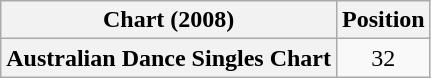<table class="wikitable plainrowheaders">
<tr>
<th scope="col">Chart (2008)</th>
<th scope="col">Position</th>
</tr>
<tr>
<th scope="row">Australian Dance Singles Chart</th>
<td align="center">32</td>
</tr>
</table>
